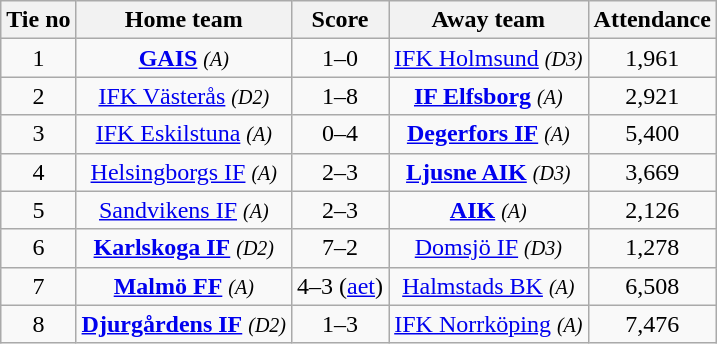<table class="wikitable" style="text-align:center">
<tr>
<th style= width="40px">Tie no</th>
<th style= width="150px">Home team</th>
<th style= width="60px">Score</th>
<th style= width="150px">Away team</th>
<th style= width="30px">Attendance</th>
</tr>
<tr>
<td>1</td>
<td><strong><a href='#'>GAIS</a></strong> <em><small>(A)</small></em></td>
<td>1–0</td>
<td><a href='#'>IFK Holmsund</a> <em><small>(D3)</small></em></td>
<td>1,961</td>
</tr>
<tr>
<td>2</td>
<td><a href='#'>IFK Västerås</a> <em><small>(D2)</small></em></td>
<td>1–8</td>
<td><strong><a href='#'>IF Elfsborg</a></strong> <em><small>(A)</small></em></td>
<td>2,921</td>
</tr>
<tr>
<td>3</td>
<td><a href='#'>IFK Eskilstuna</a> <em><small>(A)</small></em></td>
<td>0–4</td>
<td><strong><a href='#'>Degerfors IF</a></strong> <em><small>(A)</small></em></td>
<td>5,400</td>
</tr>
<tr>
<td>4</td>
<td><a href='#'>Helsingborgs IF</a> <em><small>(A)</small></em></td>
<td>2–3</td>
<td><strong><a href='#'>Ljusne AIK</a></strong> <em><small>(D3)</small></em></td>
<td>3,669</td>
</tr>
<tr>
<td>5</td>
<td><a href='#'>Sandvikens IF</a> <em><small>(A)</small></em></td>
<td>2–3</td>
<td><strong><a href='#'>AIK</a></strong> <em><small>(A)</small></em></td>
<td>2,126</td>
</tr>
<tr>
<td>6</td>
<td><strong><a href='#'>Karlskoga IF</a></strong> <em><small>(D2)</small></em></td>
<td>7–2</td>
<td><a href='#'>Domsjö IF</a> <em><small>(D3)</small></em></td>
<td>1,278</td>
</tr>
<tr>
<td>7</td>
<td><strong><a href='#'>Malmö FF</a></strong> <em><small>(A)</small></em></td>
<td>4–3 (<a href='#'>aet</a>)</td>
<td><a href='#'>Halmstads BK</a> <em><small>(A)</small></em></td>
<td>6,508</td>
</tr>
<tr>
<td>8</td>
<td><strong><a href='#'>Djurgårdens IF</a></strong> <em><small>(D2)</small></em></td>
<td>1–3</td>
<td><a href='#'>IFK Norrköping</a> <em><small>(A)</small></em></td>
<td>7,476</td>
</tr>
</table>
